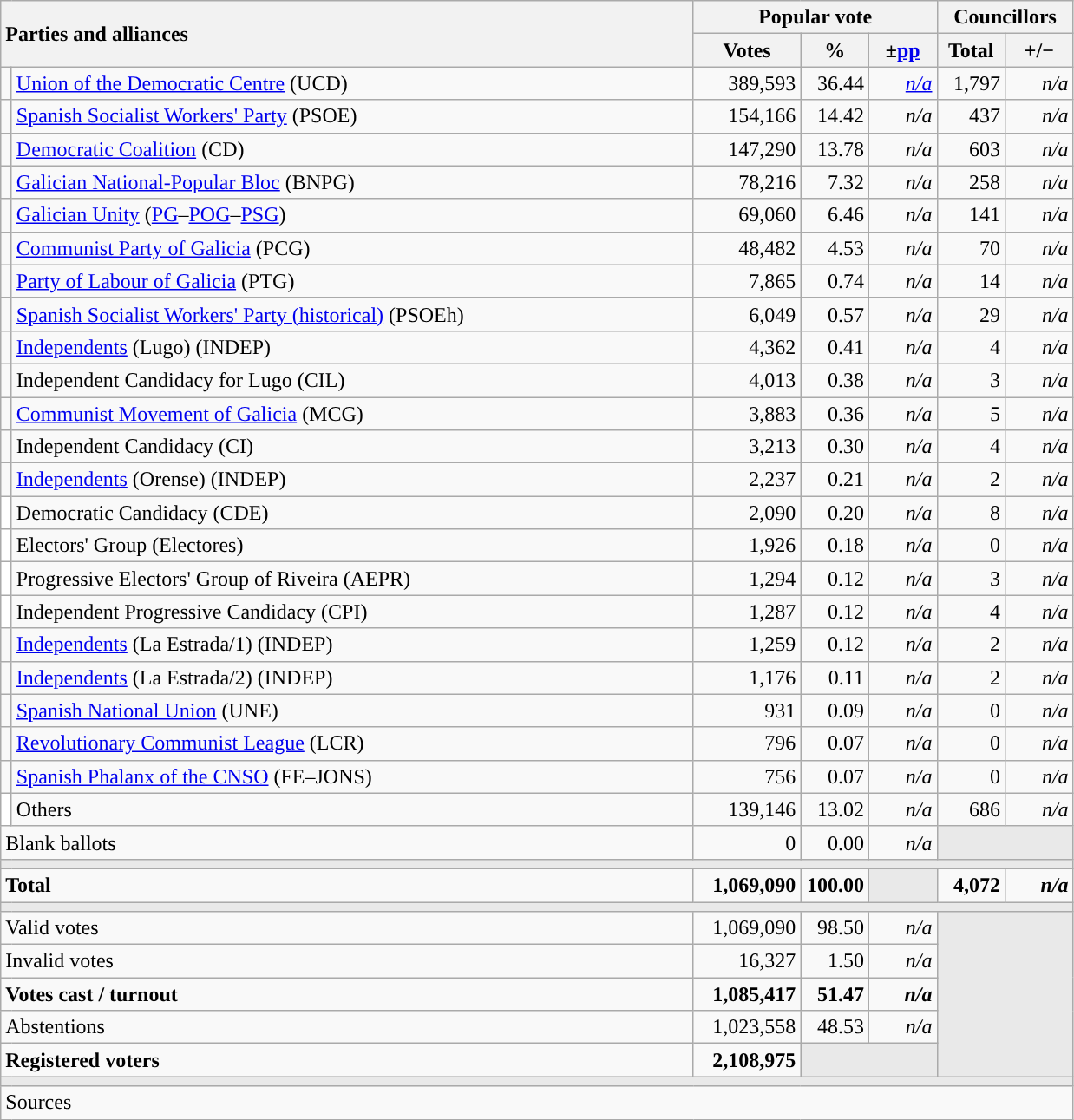<table class="wikitable" style="text-align:right;">
<tr>
<th style="text-align:left;" rowspan="2" colspan="2" width="525">Parties and alliances</th>
<th colspan="3">Popular vote</th>
<th colspan="2">Councillors</th>
</tr>
<tr>
<th width="75">Votes</th>
<th width="45">%</th>
<th width="45">±<a href='#'>pp</a></th>
<th width="45">Total</th>
<th width="45">+/−</th>
</tr>
<tr>
<td width="1" style="color:inherit;background:"></td>
<td align="left"><a href='#'>Union of the Democratic Centre</a> (UCD)</td>
<td>389,593</td>
<td>36.44</td>
<td><em><a href='#'>n/a</a></em></td>
<td>1,797</td>
<td><em>n/a</em></td>
</tr>
<tr>
<td style="color:inherit;background:"></td>
<td align="left"><a href='#'>Spanish Socialist Workers' Party</a> (PSOE)</td>
<td>154,166</td>
<td>14.42</td>
<td><em>n/a</em></td>
<td>437</td>
<td><em>n/a</em></td>
</tr>
<tr>
<td style="color:inherit;background:"></td>
<td align="left"><a href='#'>Democratic Coalition</a> (CD)</td>
<td>147,290</td>
<td>13.78</td>
<td><em>n/a</em></td>
<td>603</td>
<td><em>n/a</em></td>
</tr>
<tr>
<td style="color:inherit;background:"></td>
<td align="left"><a href='#'>Galician National-Popular Bloc</a> (BNPG)</td>
<td>78,216</td>
<td>7.32</td>
<td><em>n/a</em></td>
<td>258</td>
<td><em>n/a</em></td>
</tr>
<tr>
<td style="color:inherit;background:"></td>
<td align="left"><a href='#'>Galician Unity</a> (<a href='#'>PG</a>–<a href='#'>POG</a>–<a href='#'>PSG</a>)</td>
<td>69,060</td>
<td>6.46</td>
<td><em>n/a</em></td>
<td>141</td>
<td><em>n/a</em></td>
</tr>
<tr>
<td style="color:inherit;background:"></td>
<td align="left"><a href='#'>Communist Party of Galicia</a> (PCG)</td>
<td>48,482</td>
<td>4.53</td>
<td><em>n/a</em></td>
<td>70</td>
<td><em>n/a</em></td>
</tr>
<tr>
<td style="color:inherit;background:"></td>
<td align="left"><a href='#'>Party of Labour of Galicia</a> (PTG)</td>
<td>7,865</td>
<td>0.74</td>
<td><em>n/a</em></td>
<td>14</td>
<td><em>n/a</em></td>
</tr>
<tr>
<td style="color:inherit;background:"></td>
<td align="left"><a href='#'>Spanish Socialist Workers' Party (historical)</a> (PSOEh)</td>
<td>6,049</td>
<td>0.57</td>
<td><em>n/a</em></td>
<td>29</td>
<td><em>n/a</em></td>
</tr>
<tr>
<td style="color:inherit;background:"></td>
<td align="left"><a href='#'>Independents</a> (Lugo) (INDEP)</td>
<td>4,362</td>
<td>0.41</td>
<td><em>n/a</em></td>
<td>4</td>
<td><em>n/a</em></td>
</tr>
<tr>
<td style="color:inherit;background:"></td>
<td align="left">Independent Candidacy for Lugo (CIL)</td>
<td>4,013</td>
<td>0.38</td>
<td><em>n/a</em></td>
<td>3</td>
<td><em>n/a</em></td>
</tr>
<tr>
<td style="color:inherit;background:"></td>
<td align="left"><a href='#'>Communist Movement of Galicia</a> (MCG)</td>
<td>3,883</td>
<td>0.36</td>
<td><em>n/a</em></td>
<td>5</td>
<td><em>n/a</em></td>
</tr>
<tr>
<td style="color:inherit;background:"></td>
<td align="left">Independent Candidacy (CI)</td>
<td>3,213</td>
<td>0.30</td>
<td><em>n/a</em></td>
<td>4</td>
<td><em>n/a</em></td>
</tr>
<tr>
<td style="color:inherit;background:"></td>
<td align="left"><a href='#'>Independents</a> (Orense) (INDEP)</td>
<td>2,237</td>
<td>0.21</td>
<td><em>n/a</em></td>
<td>2</td>
<td><em>n/a</em></td>
</tr>
<tr>
<td bgcolor="white"></td>
<td align="left">Democratic Candidacy (CDE)</td>
<td>2,090</td>
<td>0.20</td>
<td><em>n/a</em></td>
<td>8</td>
<td><em>n/a</em></td>
</tr>
<tr>
<td bgcolor="white"></td>
<td align="left">Electors' Group (Electores)</td>
<td>1,926</td>
<td>0.18</td>
<td><em>n/a</em></td>
<td>0</td>
<td><em>n/a</em></td>
</tr>
<tr>
<td bgcolor="white"></td>
<td align="left">Progressive Electors' Group of Riveira (AEPR)</td>
<td>1,294</td>
<td>0.12</td>
<td><em>n/a</em></td>
<td>3</td>
<td><em>n/a</em></td>
</tr>
<tr>
<td bgcolor="white"></td>
<td align="left">Independent Progressive Candidacy (CPI)</td>
<td>1,287</td>
<td>0.12</td>
<td><em>n/a</em></td>
<td>4</td>
<td><em>n/a</em></td>
</tr>
<tr>
<td style="color:inherit;background:"></td>
<td align="left"><a href='#'>Independents</a> (La Estrada/1) (INDEP)</td>
<td>1,259</td>
<td>0.12</td>
<td><em>n/a</em></td>
<td>2</td>
<td><em>n/a</em></td>
</tr>
<tr>
<td style="color:inherit;background:"></td>
<td align="left"><a href='#'>Independents</a> (La Estrada/2) (INDEP)</td>
<td>1,176</td>
<td>0.11</td>
<td><em>n/a</em></td>
<td>2</td>
<td><em>n/a</em></td>
</tr>
<tr>
<td style="color:inherit;background:"></td>
<td align="left"><a href='#'>Spanish National Union</a> (UNE)</td>
<td>931</td>
<td>0.09</td>
<td><em>n/a</em></td>
<td>0</td>
<td><em>n/a</em></td>
</tr>
<tr>
<td style="color:inherit;background:"></td>
<td align="left"><a href='#'>Revolutionary Communist League</a> (LCR)</td>
<td>796</td>
<td>0.07</td>
<td><em>n/a</em></td>
<td>0</td>
<td><em>n/a</em></td>
</tr>
<tr>
<td style="color:inherit;background:"></td>
<td align="left"><a href='#'>Spanish Phalanx of the CNSO</a> (FE–JONS)</td>
<td>756</td>
<td>0.07</td>
<td><em>n/a</em></td>
<td>0</td>
<td><em>n/a</em></td>
</tr>
<tr>
<td bgcolor="white"></td>
<td align="left">Others</td>
<td>139,146</td>
<td>13.02</td>
<td><em>n/a</em></td>
<td>686</td>
<td><em>n/a</em></td>
</tr>
<tr>
<td align="left" colspan="2">Blank ballots</td>
<td>0</td>
<td>0.00</td>
<td><em>n/a</em></td>
<td bgcolor="#E9E9E9" colspan="2"></td>
</tr>
<tr>
<td colspan="7" bgcolor="#E9E9E9"></td>
</tr>
<tr style="font-weight:bold;">
<td align="left" colspan="2">Total</td>
<td>1,069,090</td>
<td>100.00</td>
<td bgcolor="#E9E9E9"></td>
<td>4,072</td>
<td><em>n/a</em></td>
</tr>
<tr>
<td colspan="7" bgcolor="#E9E9E9"></td>
</tr>
<tr>
<td align="left" colspan="2">Valid votes</td>
<td>1,069,090</td>
<td>98.50</td>
<td><em>n/a</em></td>
<td bgcolor="#E9E9E9" colspan="2" rowspan="5"></td>
</tr>
<tr>
<td align="left" colspan="2">Invalid votes</td>
<td>16,327</td>
<td>1.50</td>
<td><em>n/a</em></td>
</tr>
<tr style="font-weight:bold;">
<td align="left" colspan="2">Votes cast / turnout</td>
<td>1,085,417</td>
<td>51.47</td>
<td><em>n/a</em></td>
</tr>
<tr>
<td align="left" colspan="2">Abstentions</td>
<td>1,023,558</td>
<td>48.53</td>
<td><em>n/a</em></td>
</tr>
<tr style="font-weight:bold;">
<td align="left" colspan="2">Registered voters</td>
<td>2,108,975</td>
<td bgcolor="#E9E9E9" colspan="2"></td>
</tr>
<tr>
<td colspan="7" bgcolor="#E9E9E9"></td>
</tr>
<tr>
<td align="left" colspan="7">Sources</td>
</tr>
</table>
